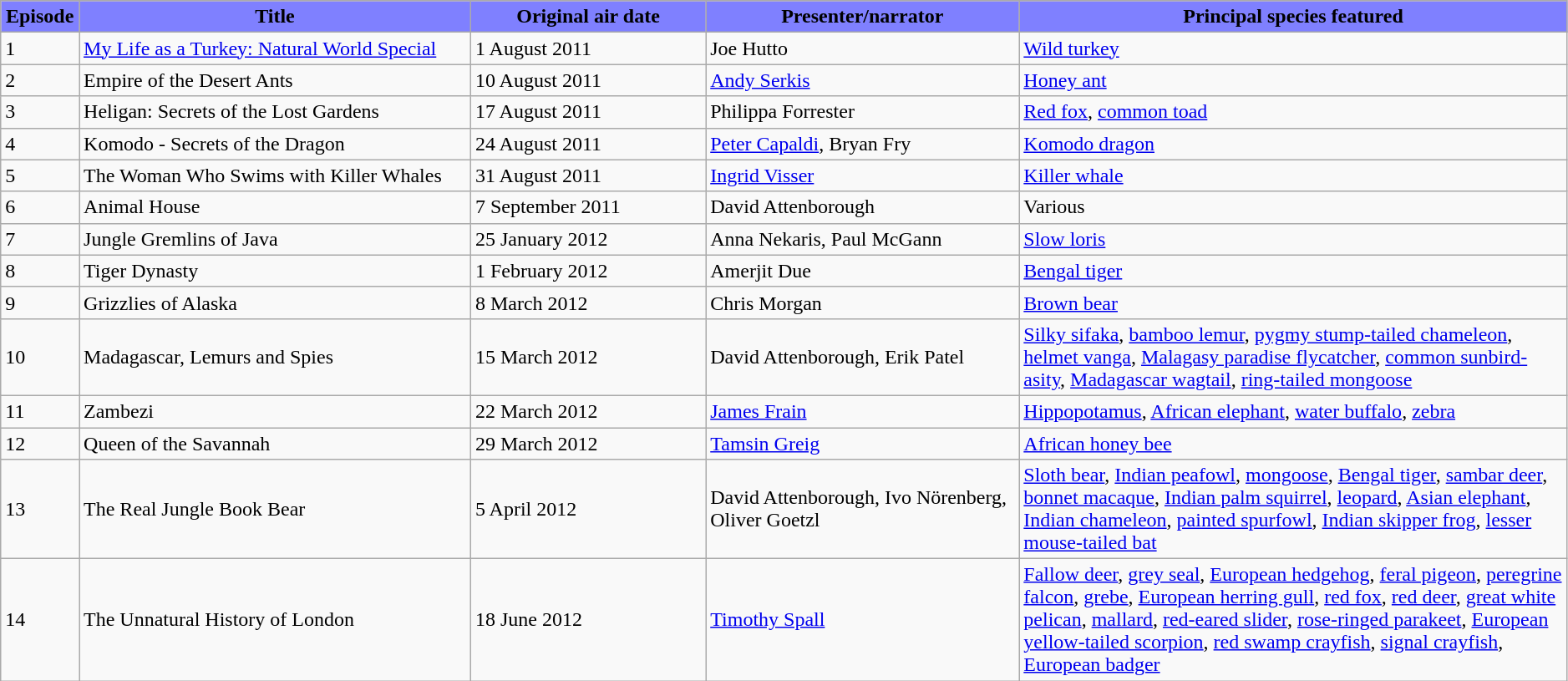<table class="wikitable plainrowheaders" width=99%>
<tr style="background:#fdd;">
<th style="background-color: #7F80FF" width="5%">Episode</th>
<th style="background-color: #7F80FF" width="25%">Title</th>
<th style="background-color: #7F80FF" width="15%">Original air date</th>
<th style="background-color: #7F80FF" width="20%">Presenter/narrator</th>
<th style="background-color: #7F80FF" width="35%">Principal species featured</th>
</tr>
<tr>
<td>1</td>
<td><a href='#'>My Life as a Turkey: Natural World Special</a></td>
<td>1 August 2011</td>
<td>Joe Hutto</td>
<td><a href='#'>Wild turkey</a></td>
</tr>
<tr>
<td>2</td>
<td>Empire of the Desert Ants</td>
<td>10 August 2011</td>
<td><a href='#'>Andy Serkis</a></td>
<td><a href='#'>Honey ant</a></td>
</tr>
<tr>
<td>3</td>
<td>Heligan: Secrets of the Lost Gardens</td>
<td>17 August 2011</td>
<td>Philippa Forrester</td>
<td><a href='#'>Red fox</a>, <a href='#'>common toad</a></td>
</tr>
<tr>
<td>4</td>
<td>Komodo - Secrets of the Dragon</td>
<td>24 August 2011</td>
<td><a href='#'>Peter Capaldi</a>, Bryan Fry</td>
<td><a href='#'>Komodo dragon</a></td>
</tr>
<tr>
<td>5</td>
<td>The Woman Who Swims with Killer Whales</td>
<td>31 August 2011</td>
<td><a href='#'>Ingrid Visser</a></td>
<td><a href='#'>Killer whale</a></td>
</tr>
<tr>
<td>6</td>
<td>Animal House</td>
<td>7 September 2011</td>
<td>David Attenborough</td>
<td>Various</td>
</tr>
<tr>
<td>7</td>
<td>Jungle Gremlins of Java</td>
<td>25 January 2012</td>
<td>Anna Nekaris, Paul McGann</td>
<td><a href='#'>Slow loris</a></td>
</tr>
<tr>
<td>8</td>
<td>Tiger Dynasty</td>
<td>1 February 2012</td>
<td>Amerjit Due</td>
<td><a href='#'>Bengal tiger</a></td>
</tr>
<tr>
<td>9</td>
<td>Grizzlies of Alaska</td>
<td>8 March 2012</td>
<td>Chris Morgan</td>
<td><a href='#'>Brown bear</a></td>
</tr>
<tr>
<td>10</td>
<td>Madagascar, Lemurs and Spies</td>
<td>15 March 2012</td>
<td>David Attenborough, Erik Patel</td>
<td><a href='#'>Silky sifaka</a>, <a href='#'>bamboo lemur</a>, <a href='#'>pygmy stump-tailed chameleon</a>, <a href='#'>helmet vanga</a>, <a href='#'>Malagasy paradise flycatcher</a>, <a href='#'>common sunbird-asity</a>, <a href='#'>Madagascar wagtail</a>, <a href='#'>ring-tailed mongoose</a></td>
</tr>
<tr>
<td>11</td>
<td>Zambezi</td>
<td>22 March 2012</td>
<td><a href='#'>James Frain</a></td>
<td><a href='#'>Hippopotamus</a>, <a href='#'>African elephant</a>, <a href='#'>water buffalo</a>, <a href='#'>zebra</a></td>
</tr>
<tr>
<td>12</td>
<td>Queen of the Savannah</td>
<td>29 March 2012</td>
<td><a href='#'>Tamsin Greig</a></td>
<td><a href='#'>African honey bee</a></td>
</tr>
<tr>
<td>13</td>
<td>The Real Jungle Book Bear</td>
<td>5 April 2012</td>
<td>David Attenborough, Ivo Nörenberg, Oliver Goetzl</td>
<td><a href='#'>Sloth bear</a>, <a href='#'>Indian peafowl</a>, <a href='#'>mongoose</a>, <a href='#'>Bengal tiger</a>, <a href='#'>sambar deer</a>, <a href='#'>bonnet macaque</a>, <a href='#'>Indian palm squirrel</a>, <a href='#'>leopard</a>, <a href='#'>Asian elephant</a>, <a href='#'>Indian chameleon</a>, <a href='#'>painted spurfowl</a>, <a href='#'>Indian skipper frog</a>, <a href='#'>lesser mouse-tailed bat</a></td>
</tr>
<tr>
<td>14</td>
<td>The Unnatural History of London</td>
<td>18 June 2012</td>
<td><a href='#'>Timothy Spall</a></td>
<td><a href='#'>Fallow deer</a>, <a href='#'>grey seal</a>, <a href='#'>European hedgehog</a>, <a href='#'>feral pigeon</a>, <a href='#'>peregrine falcon</a>, <a href='#'>grebe</a>, <a href='#'>European herring gull</a>, <a href='#'>red fox</a>, <a href='#'>red deer</a>, <a href='#'>great white pelican</a>, <a href='#'>mallard</a>, <a href='#'>red-eared slider</a>, <a href='#'>rose-ringed parakeet</a>, <a href='#'>European yellow-tailed scorpion</a>, <a href='#'>red swamp crayfish</a>, <a href='#'>signal crayfish</a>, <a href='#'>European badger</a></td>
</tr>
</table>
